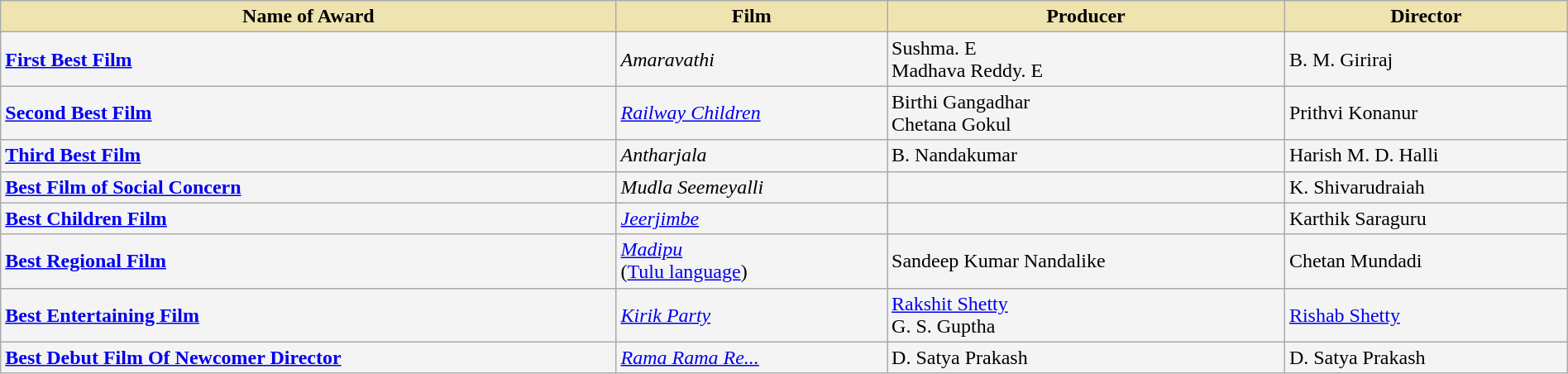<table class="wikitable" style="width:100%;">
<tr>
<th style="background-color:#EFE4B0;">Name of Award</th>
<th style="background-color:#EFE4B0;">Film</th>
<th style="background-color:#EFE4B0;">Producer</th>
<th style="background-color:#EFE4B0;">Director</th>
</tr>
<tr style="background-color:#F4F4F4">
<td><strong><a href='#'>First Best Film</a></strong></td>
<td><em>Amaravathi</em></td>
<td>Sushma. E <br>Madhava Reddy. E</td>
<td>B. M. Giriraj</td>
</tr>
<tr style="background-color:#F4F4F4">
<td><strong><a href='#'>Second Best Film</a></strong></td>
<td><em><a href='#'>Railway Children</a></em></td>
<td>Birthi Gangadhar <br> Chetana Gokul</td>
<td>Prithvi Konanur</td>
</tr>
<tr style="background-color:#F4F4F4">
<td><strong><a href='#'>Third Best Film</a></strong></td>
<td><em>Antharjala</em></td>
<td>B. Nandakumar</td>
<td>Harish M. D. Halli</td>
</tr>
<tr style="background-color:#F4F4F4">
<td><strong><a href='#'>Best Film of Social Concern</a></strong></td>
<td><em>Mudla Seemeyalli</em></td>
<td></td>
<td>K. Shivarudraiah</td>
</tr>
<tr style="background-color:#F4F4F4">
<td><strong><a href='#'>Best Children Film</a></strong></td>
<td><em><a href='#'>Jeerjimbe</a></em></td>
<td></td>
<td>Karthik Saraguru</td>
</tr>
<tr style="background-color:#F4F4F4">
<td><strong><a href='#'>Best Regional Film</a></strong></td>
<td><em><a href='#'>Madipu</a></em><br>(<a href='#'>Tulu language</a>)</td>
<td>Sandeep Kumar Nandalike</td>
<td>Chetan Mundadi</td>
</tr>
<tr style="background-color:#F4F4F4">
<td><strong><a href='#'>Best Entertaining Film</a></strong></td>
<td><em><a href='#'>Kirik Party</a></em></td>
<td><a href='#'>Rakshit Shetty</a><br>G. S. Guptha</td>
<td><a href='#'>Rishab Shetty</a></td>
</tr>
<tr style="background-color:#F4F4F4">
<td><strong><a href='#'>Best Debut Film Of Newcomer Director</a></strong></td>
<td><em><a href='#'>Rama Rama Re...</a></em></td>
<td>D. Satya Prakash</td>
<td>D. Satya Prakash</td>
</tr>
</table>
